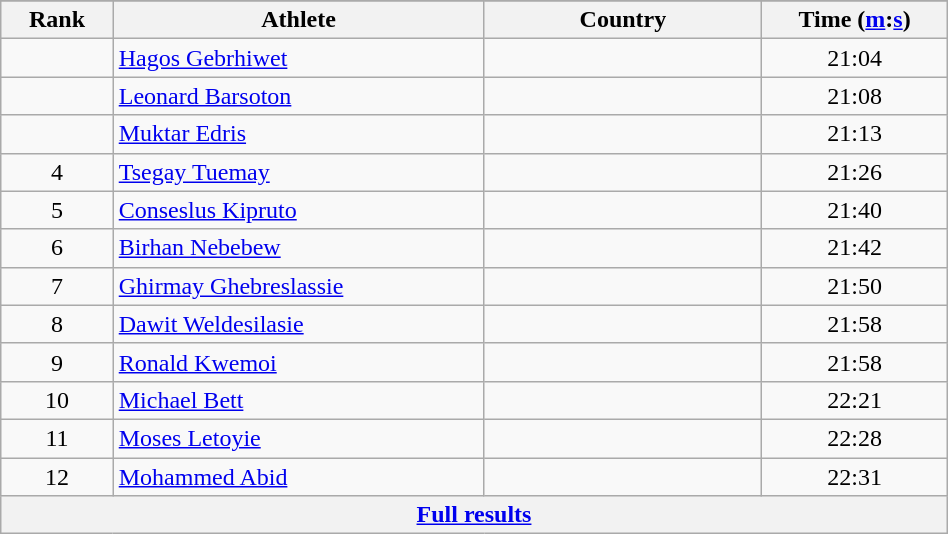<table class="wikitable" width=50%>
<tr>
</tr>
<tr>
<th width=5%>Rank</th>
<th width=20%>Athlete</th>
<th width=15%>Country</th>
<th width=10%>Time (<a href='#'>m</a>:<a href='#'>s</a>)</th>
</tr>
<tr align="center">
<td></td>
<td align="left"><a href='#'>Hagos Gebrhiwet</a></td>
<td align="left"></td>
<td>21:04</td>
</tr>
<tr align="center">
<td></td>
<td align="left"><a href='#'>Leonard Barsoton</a></td>
<td align="left"></td>
<td>21:08</td>
</tr>
<tr align="center">
<td></td>
<td align="left"><a href='#'>Muktar Edris</a></td>
<td align="left"></td>
<td>21:13</td>
</tr>
<tr align="center">
<td>4</td>
<td align="left"><a href='#'>Tsegay Tuemay</a></td>
<td align="left"></td>
<td>21:26</td>
</tr>
<tr align="center">
<td>5</td>
<td align="left"><a href='#'>Conseslus Kipruto</a></td>
<td align="left"></td>
<td>21:40</td>
</tr>
<tr align="center">
<td>6</td>
<td align="left"><a href='#'>Birhan Nebebew</a></td>
<td align="left"></td>
<td>21:42</td>
</tr>
<tr align="center">
<td>7</td>
<td align="left"><a href='#'>Ghirmay Ghebreslassie</a></td>
<td align="left"></td>
<td>21:50</td>
</tr>
<tr align="center">
<td>8</td>
<td align="left"><a href='#'>Dawit Weldesilasie</a></td>
<td align="left"></td>
<td>21:58</td>
</tr>
<tr align="center">
<td>9</td>
<td align="left"><a href='#'>Ronald Kwemoi</a></td>
<td align="left"></td>
<td>21:58</td>
</tr>
<tr align="center">
<td>10</td>
<td align="left"><a href='#'>Michael Bett</a></td>
<td align="left"></td>
<td>22:21</td>
</tr>
<tr align="center">
<td>11</td>
<td align="left"><a href='#'>Moses Letoyie</a></td>
<td align="left"></td>
<td>22:28</td>
</tr>
<tr align="center">
<td>12</td>
<td align="left"><a href='#'>Mohammed Abid</a></td>
<td align="left"></td>
<td>22:31</td>
</tr>
<tr class="sortbottom">
<th colspan=4 align=center><a href='#'>Full results</a></th>
</tr>
</table>
